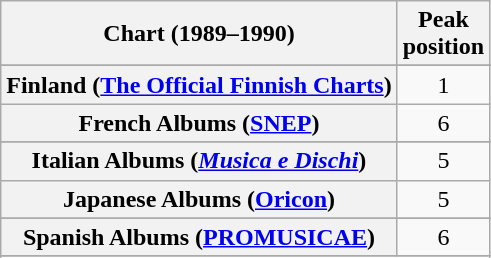<table class="wikitable sortable plainrowheaders">
<tr>
<th>Chart (1989–1990)</th>
<th>Peak<br>position</th>
</tr>
<tr>
</tr>
<tr>
</tr>
<tr>
</tr>
<tr>
</tr>
<tr>
<th scope="row">Finland (<a href='#'>The Official Finnish Charts</a>)</th>
<td align="center">1</td>
</tr>
<tr>
<th scope="row">French Albums (<a href='#'>SNEP</a>)</th>
<td align="center">6</td>
</tr>
<tr>
</tr>
<tr>
<th scope="row">Italian Albums (<em><a href='#'>Musica e Dischi</a></em>)</th>
<td align="center">5</td>
</tr>
<tr>
<th scope="row">Japanese Albums (<a href='#'>Oricon</a>)</th>
<td align="center">5</td>
</tr>
<tr>
</tr>
<tr>
</tr>
<tr>
<th scope="row">Spanish Albums (<a href='#'>PROMUSICAE</a>)</th>
<td align="center">6</td>
</tr>
<tr>
</tr>
<tr>
</tr>
<tr>
</tr>
<tr>
</tr>
</table>
